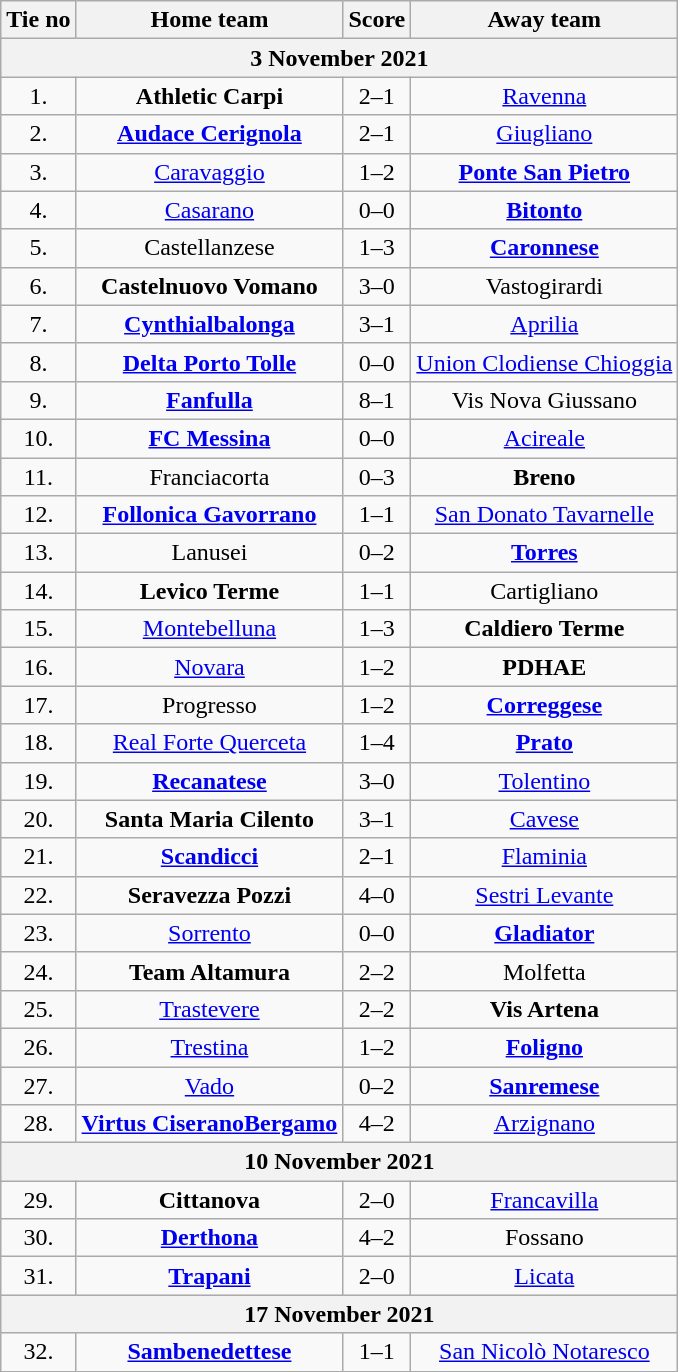<table class="wikitable" style="text-align: center">
<tr>
<th>Tie no</th>
<th>Home team</th>
<th>Score</th>
<th>Away team</th>
</tr>
<tr>
<th colspan="4">3 November 2021</th>
</tr>
<tr>
<td>1.</td>
<td><strong>Athletic Carpi</strong></td>
<td>2–1</td>
<td><a href='#'>Ravenna</a></td>
</tr>
<tr>
<td>2.</td>
<td><strong><a href='#'>Audace Cerignola</a></strong></td>
<td>2–1</td>
<td><a href='#'>Giugliano</a></td>
</tr>
<tr>
<td>3.</td>
<td><a href='#'>Caravaggio</a></td>
<td>1–2</td>
<td><strong><a href='#'>Ponte San Pietro</a></strong></td>
</tr>
<tr>
<td>4.</td>
<td><a href='#'>Casarano</a></td>
<td>0–0 </td>
<td><strong><a href='#'>Bitonto</a></strong></td>
</tr>
<tr>
<td>5.</td>
<td>Castellanzese</td>
<td>1–3</td>
<td><strong><a href='#'>Caronnese</a></strong></td>
</tr>
<tr>
<td>6.</td>
<td><strong>Castelnuovo Vomano</strong></td>
<td>3–0</td>
<td>Vastogirardi</td>
</tr>
<tr>
<td>7.</td>
<td><strong><a href='#'>Cynthialbalonga</a></strong></td>
<td>3–1</td>
<td><a href='#'>Aprilia</a></td>
</tr>
<tr>
<td>8.</td>
<td><strong><a href='#'>Delta Porto Tolle</a></strong></td>
<td>0–0 </td>
<td><a href='#'>Union Clodiense Chioggia</a></td>
</tr>
<tr>
<td>9.</td>
<td><strong><a href='#'>Fanfulla</a></strong></td>
<td>8–1</td>
<td>Vis Nova Giussano</td>
</tr>
<tr>
<td>10.</td>
<td><strong><a href='#'>FC Messina</a></strong></td>
<td>0–0 </td>
<td><a href='#'>Acireale</a></td>
</tr>
<tr>
<td>11.</td>
<td>Franciacorta</td>
<td>0–3</td>
<td><strong>Breno</strong></td>
</tr>
<tr>
<td>12.</td>
<td><strong><a href='#'>Follonica Gavorrano</a></strong></td>
<td>1–1 </td>
<td><a href='#'>San Donato Tavarnelle</a></td>
</tr>
<tr>
<td>13.</td>
<td>Lanusei</td>
<td>0–2</td>
<td><strong><a href='#'>Torres</a></strong></td>
</tr>
<tr>
<td>14.</td>
<td><strong>Levico Terme</strong></td>
<td>1–1 </td>
<td>Cartigliano</td>
</tr>
<tr>
<td>15.</td>
<td><a href='#'>Montebelluna</a></td>
<td>1–3</td>
<td><strong>Caldiero Terme</strong></td>
</tr>
<tr>
<td>16.</td>
<td><a href='#'>Novara</a></td>
<td>1–2</td>
<td><strong>PDHAE</strong></td>
</tr>
<tr>
<td>17.</td>
<td>Progresso</td>
<td>1–2</td>
<td><strong><a href='#'>Correggese</a></strong></td>
</tr>
<tr>
<td>18.</td>
<td><a href='#'>Real Forte Querceta</a></td>
<td>1–4</td>
<td><strong><a href='#'>Prato</a></strong></td>
</tr>
<tr>
<td>19.</td>
<td><strong><a href='#'>Recanatese</a></strong></td>
<td>3–0</td>
<td><a href='#'>Tolentino</a></td>
</tr>
<tr>
<td>20.</td>
<td><strong>Santa Maria Cilento</strong></td>
<td>3–1</td>
<td><a href='#'>Cavese</a></td>
</tr>
<tr>
<td>21.</td>
<td><strong><a href='#'>Scandicci</a></strong></td>
<td>2–1</td>
<td><a href='#'>Flaminia</a></td>
</tr>
<tr>
<td>22.</td>
<td><strong>Seravezza Pozzi</strong></td>
<td>4–0</td>
<td><a href='#'>Sestri Levante</a></td>
</tr>
<tr>
<td>23.</td>
<td><a href='#'>Sorrento</a></td>
<td>0–0 </td>
<td><strong><a href='#'>Gladiator</a></strong></td>
</tr>
<tr>
<td>24.</td>
<td><strong>Team Altamura</strong></td>
<td>2–2 </td>
<td>Molfetta</td>
</tr>
<tr>
<td>25.</td>
<td><a href='#'>Trastevere</a></td>
<td>2–2 </td>
<td><strong>Vis Artena</strong></td>
</tr>
<tr>
<td>26.</td>
<td><a href='#'>Trestina</a></td>
<td>1–2</td>
<td><strong><a href='#'>Foligno</a></strong></td>
</tr>
<tr>
<td>27.</td>
<td><a href='#'>Vado</a></td>
<td>0–2</td>
<td><strong><a href='#'>Sanremese</a></strong></td>
</tr>
<tr>
<td>28.</td>
<td><strong><a href='#'>Virtus CiseranoBergamo</a></strong></td>
<td>4–2</td>
<td><a href='#'>Arzignano</a></td>
</tr>
<tr>
<th colspan="4">10 November 2021</th>
</tr>
<tr>
<td>29.</td>
<td><strong>Cittanova</strong></td>
<td>2–0</td>
<td><a href='#'>Francavilla</a></td>
</tr>
<tr>
<td>30.</td>
<td><strong><a href='#'>Derthona</a></strong></td>
<td>4–2</td>
<td>Fossano</td>
</tr>
<tr>
<td>31.</td>
<td><strong><a href='#'>Trapani</a></strong></td>
<td>2–0</td>
<td><a href='#'>Licata</a></td>
</tr>
<tr>
<th colspan="4">17 November 2021</th>
</tr>
<tr>
<td>32.</td>
<td><strong><a href='#'>Sambenedettese</a></strong></td>
<td>1–1 </td>
<td><a href='#'>San Nicolò Notaresco</a></td>
</tr>
</table>
